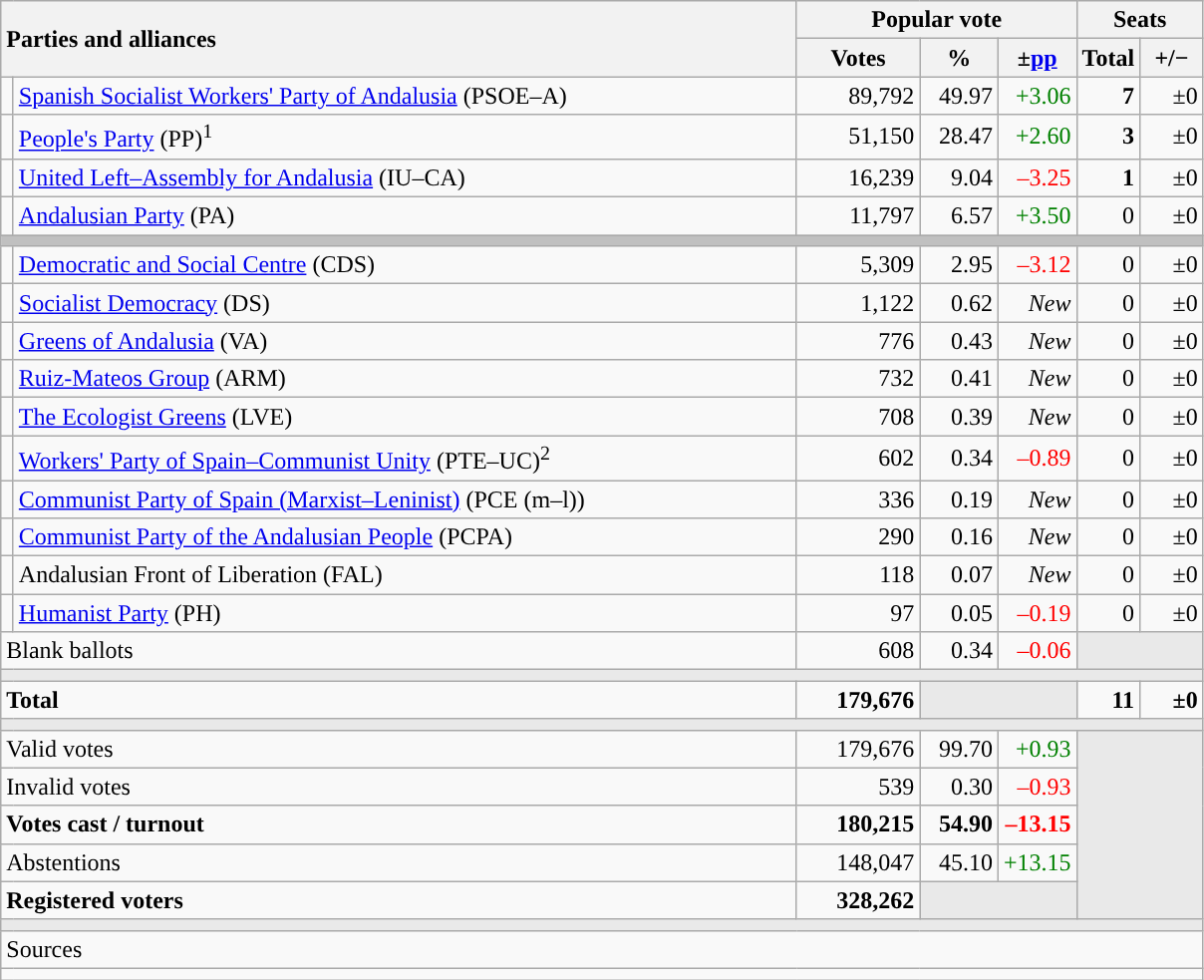<table class="wikitable" style="text-align:right;">
<tr>
<th style="text-align:left;" rowspan="2" colspan="2" width="525">Parties and alliances</th>
<th colspan="3">Popular vote</th>
<th colspan="2">Seats</th>
</tr>
<tr>
<th width="75">Votes</th>
<th width="45">%</th>
<th width="45">±<a href='#'>pp</a></th>
<th width="35">Total</th>
<th width="35">+/−</th>
</tr>
<tr>
<td width="1" style="color:inherit;background:"></td>
<td align="left"><a href='#'>Spanish Socialist Workers' Party of Andalusia</a> (PSOE–A)</td>
<td>89,792</td>
<td>49.97</td>
<td style="color:green;">+3.06</td>
<td><strong>7</strong></td>
<td>±0</td>
</tr>
<tr>
<td style="color:inherit;background:"></td>
<td align="left"><a href='#'>People's Party</a> (PP)<sup>1</sup></td>
<td>51,150</td>
<td>28.47</td>
<td style="color:green;">+2.60</td>
<td><strong>3</strong></td>
<td>±0</td>
</tr>
<tr>
<td style="color:inherit;background:"></td>
<td align="left"><a href='#'>United Left–Assembly for Andalusia</a> (IU–CA)</td>
<td>16,239</td>
<td>9.04</td>
<td style="color:red;">–3.25</td>
<td><strong>1</strong></td>
<td>±0</td>
</tr>
<tr>
<td style="color:inherit;background:"></td>
<td align="left"><a href='#'>Andalusian Party</a> (PA)</td>
<td>11,797</td>
<td>6.57</td>
<td style="color:green;">+3.50</td>
<td>0</td>
<td>±0</td>
</tr>
<tr>
<td colspan="7" bgcolor="#C0C0C0"></td>
</tr>
<tr>
<td style="color:inherit;background:"></td>
<td align="left"><a href='#'>Democratic and Social Centre</a> (CDS)</td>
<td>5,309</td>
<td>2.95</td>
<td style="color:red;">–3.12</td>
<td>0</td>
<td>±0</td>
</tr>
<tr>
<td style="color:inherit;background:"></td>
<td align="left"><a href='#'>Socialist Democracy</a> (DS)</td>
<td>1,122</td>
<td>0.62</td>
<td><em>New</em></td>
<td>0</td>
<td>±0</td>
</tr>
<tr>
<td style="color:inherit;background:"></td>
<td align="left"><a href='#'>Greens of Andalusia</a> (VA)</td>
<td>776</td>
<td>0.43</td>
<td><em>New</em></td>
<td>0</td>
<td>±0</td>
</tr>
<tr>
<td style="color:inherit;background:"></td>
<td align="left"><a href='#'>Ruiz-Mateos Group</a> (ARM)</td>
<td>732</td>
<td>0.41</td>
<td><em>New</em></td>
<td>0</td>
<td>±0</td>
</tr>
<tr>
<td style="color:inherit;background:"></td>
<td align="left"><a href='#'>The Ecologist Greens</a> (LVE)</td>
<td>708</td>
<td>0.39</td>
<td><em>New</em></td>
<td>0</td>
<td>±0</td>
</tr>
<tr>
<td style="color:inherit;background:"></td>
<td align="left"><a href='#'>Workers' Party of Spain–Communist Unity</a> (PTE–UC)<sup>2</sup></td>
<td>602</td>
<td>0.34</td>
<td style="color:red;">–0.89</td>
<td>0</td>
<td>±0</td>
</tr>
<tr>
<td style="color:inherit;background:"></td>
<td align="left"><a href='#'>Communist Party of Spain (Marxist–Leninist)</a> (PCE (m–l))</td>
<td>336</td>
<td>0.19</td>
<td><em>New</em></td>
<td>0</td>
<td>±0</td>
</tr>
<tr>
<td style="color:inherit;background:"></td>
<td align="left"><a href='#'>Communist Party of the Andalusian People</a> (PCPA)</td>
<td>290</td>
<td>0.16</td>
<td><em>New</em></td>
<td>0</td>
<td>±0</td>
</tr>
<tr>
<td style="color:inherit;background:"></td>
<td align="left">Andalusian Front of Liberation (FAL)</td>
<td>118</td>
<td>0.07</td>
<td><em>New</em></td>
<td>0</td>
<td>±0</td>
</tr>
<tr>
<td style="color:inherit;background:"></td>
<td align="left"><a href='#'>Humanist Party</a> (PH)</td>
<td>97</td>
<td>0.05</td>
<td style="color:red;">–0.19</td>
<td>0</td>
<td>±0</td>
</tr>
<tr>
<td align="left" colspan="2">Blank ballots</td>
<td>608</td>
<td>0.34</td>
<td style="color:red;">–0.06</td>
<td bgcolor="#E9E9E9" colspan="2"></td>
</tr>
<tr>
<td colspan="7" bgcolor="#E9E9E9"></td>
</tr>
<tr style="font-weight:bold;">
<td align="left" colspan="2">Total</td>
<td>179,676</td>
<td bgcolor="#E9E9E9" colspan="2"></td>
<td>11</td>
<td>±0</td>
</tr>
<tr>
<td colspan="7" bgcolor="#E9E9E9"></td>
</tr>
<tr>
<td align="left" colspan="2">Valid votes</td>
<td>179,676</td>
<td>99.70</td>
<td style="color:green;">+0.93</td>
<td bgcolor="#E9E9E9" colspan="2" rowspan="5"></td>
</tr>
<tr>
<td align="left" colspan="2">Invalid votes</td>
<td>539</td>
<td>0.30</td>
<td style="color:red;">–0.93</td>
</tr>
<tr style="font-weight:bold;">
<td align="left" colspan="2">Votes cast / turnout</td>
<td>180,215</td>
<td>54.90</td>
<td style="color:red;">–13.15</td>
</tr>
<tr>
<td align="left" colspan="2">Abstentions</td>
<td>148,047</td>
<td>45.10</td>
<td style="color:green;">+13.15</td>
</tr>
<tr style="font-weight:bold;">
<td align="left" colspan="2">Registered voters</td>
<td>328,262</td>
<td bgcolor="#E9E9E9" colspan="2"></td>
</tr>
<tr>
<td colspan="7" bgcolor="#E9E9E9"></td>
</tr>
<tr>
<td align="left" colspan="7">Sources</td>
</tr>
<tr>
<td colspan="7" style="text-align:left; max-width:790px;"></td>
</tr>
</table>
